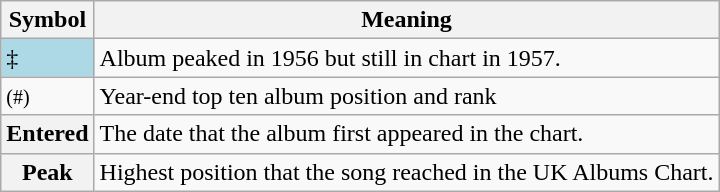<table Class="wikitable">
<tr>
<th>Symbol</th>
<th>Meaning</th>
</tr>
<tr>
<td bgcolor=lightblue>‡</td>
<td>Album peaked in 1956 but still in chart in 1957.</td>
</tr>
<tr>
<td><small>(#)</small></td>
<td>Year-end top ten album position and rank</td>
</tr>
<tr>
<th>Entered</th>
<td>The date that the album first appeared in the chart.</td>
</tr>
<tr>
<th>Peak</th>
<td>Highest position that the song reached in the UK Albums Chart.</td>
</tr>
</table>
